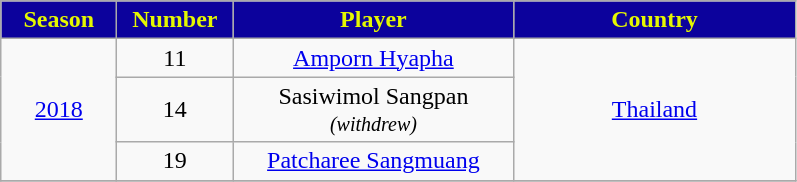<table class="wikitable">
<tr>
<th width=70px style="background: #0C029C; color: #E5F800; text-align: center">Season</th>
<th width=70px style="background: #0C029C; color: #E5F800">Number</th>
<th width=180px style="background: #0C029C; color: #E5F800">Player</th>
<th width=180px style="background: #0C029C; color: #E5F800">Country</th>
</tr>
<tr style="text-align:left;">
<td rowspan="3" style="text-align:center;"><a href='#'>2018</a></td>
<td align=center>11</td>
<td align=center><a href='#'>Amporn Hyapha</a></td>
<td rowspan="3" style="text-align:center;"> <a href='#'>Thailand</a></td>
</tr>
<tr>
<td align=center>14</td>
<td align=center>Sasiwimol Sangpan <small><em>(withdrew)</em></small></td>
</tr>
<tr>
<td align=center>19</td>
<td align=center><a href='#'>Patcharee Sangmuang</a></td>
</tr>
<tr>
</tr>
</table>
